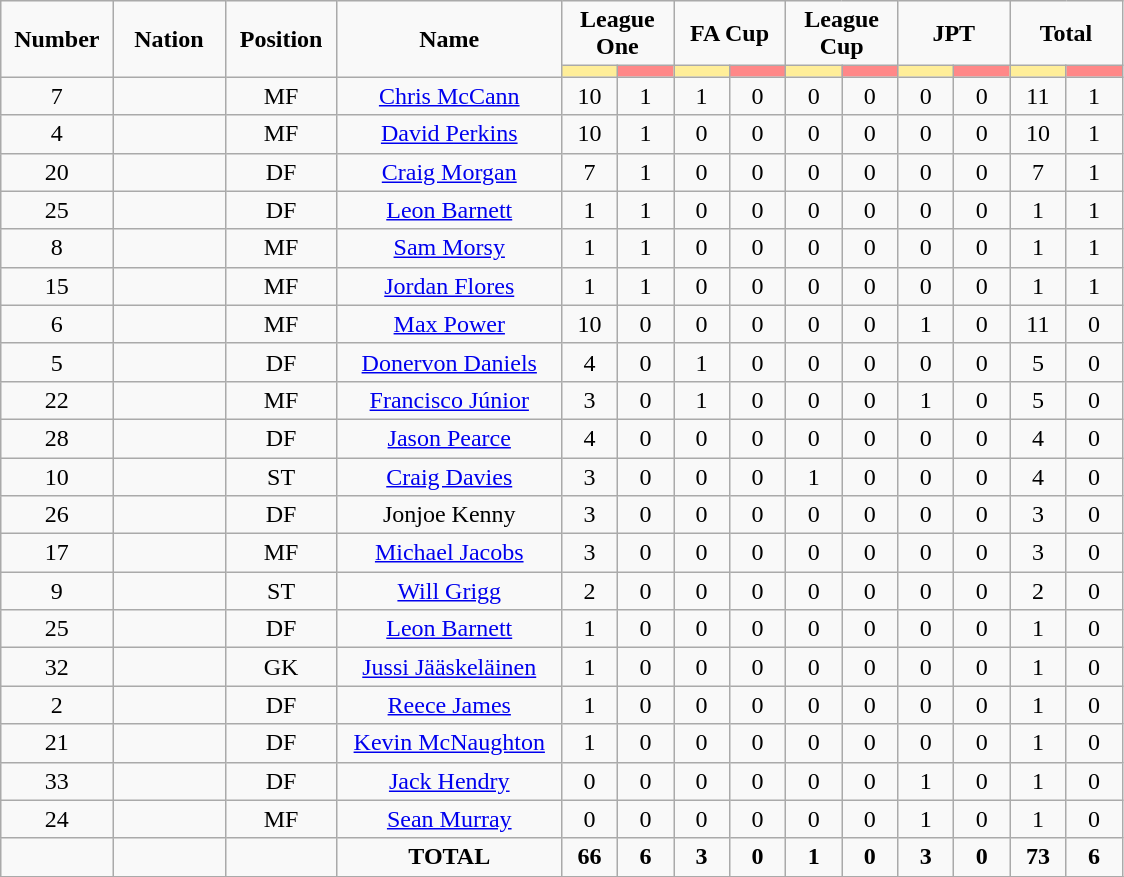<table class="wikitable" style="font-size: 100%; text-align: center;">
<tr>
<td rowspan="2" width="10%" align="center"><strong>Number</strong></td>
<td rowspan="2" width="10%" align="center"><strong>Nation</strong></td>
<td rowspan="2" width="10%" align="center"><strong>Position</strong></td>
<td rowspan="2" width="20%" align="center"><strong>Name</strong></td>
<td colspan="2" align="center"><strong>League One</strong></td>
<td colspan="2" align="center"><strong>FA Cup</strong></td>
<td colspan="2" align="center"><strong>League Cup</strong></td>
<td colspan="2" align="center"><strong>JPT</strong></td>
<td colspan="2" align="center"><strong>Total </strong></td>
</tr>
<tr>
<th width=30 style="background: #FFEE99"></th>
<th width=30 style="background: #FF8888"></th>
<th width=30 style="background: #FFEE99"></th>
<th width=30 style="background: #FF8888"></th>
<th width=30 style="background: #FFEE99"></th>
<th width=30 style="background: #FF8888"></th>
<th width=30 style="background: #FFEE99"></th>
<th width=30 style="background: #FF8888"></th>
<th width=30 style="background: #FFEE99"></th>
<th width=30 style="background: #FF8888"></th>
</tr>
<tr>
<td>7</td>
<td></td>
<td>MF</td>
<td><a href='#'>Chris McCann</a></td>
<td>10</td>
<td>1</td>
<td>1</td>
<td>0</td>
<td>0</td>
<td>0</td>
<td>0</td>
<td>0</td>
<td>11</td>
<td>1</td>
</tr>
<tr>
<td>4</td>
<td></td>
<td>MF</td>
<td><a href='#'>David Perkins</a></td>
<td>10</td>
<td>1</td>
<td>0</td>
<td>0</td>
<td>0</td>
<td>0</td>
<td>0</td>
<td>0</td>
<td>10</td>
<td>1</td>
</tr>
<tr>
<td>20</td>
<td></td>
<td>DF</td>
<td><a href='#'>Craig Morgan</a></td>
<td>7</td>
<td>1</td>
<td>0</td>
<td>0</td>
<td>0</td>
<td>0</td>
<td>0</td>
<td>0</td>
<td>7</td>
<td>1</td>
</tr>
<tr>
<td>25</td>
<td></td>
<td>DF</td>
<td><a href='#'>Leon Barnett</a></td>
<td>1</td>
<td>1</td>
<td>0</td>
<td>0</td>
<td>0</td>
<td>0</td>
<td>0</td>
<td>0</td>
<td>1</td>
<td>1</td>
</tr>
<tr>
<td>8</td>
<td></td>
<td>MF</td>
<td><a href='#'>Sam Morsy</a></td>
<td>1</td>
<td>1</td>
<td>0</td>
<td>0</td>
<td>0</td>
<td>0</td>
<td>0</td>
<td>0</td>
<td>1</td>
<td>1</td>
</tr>
<tr>
<td>15</td>
<td></td>
<td>MF</td>
<td><a href='#'>Jordan Flores</a></td>
<td>1</td>
<td>1</td>
<td>0</td>
<td>0</td>
<td>0</td>
<td>0</td>
<td>0</td>
<td>0</td>
<td>1</td>
<td>1</td>
</tr>
<tr>
<td>6</td>
<td></td>
<td>MF</td>
<td><a href='#'>Max Power</a></td>
<td>10</td>
<td>0</td>
<td>0</td>
<td>0</td>
<td>0</td>
<td>0</td>
<td>1</td>
<td>0</td>
<td>11</td>
<td>0</td>
</tr>
<tr>
<td>5</td>
<td></td>
<td>DF</td>
<td><a href='#'>Donervon Daniels</a></td>
<td>4</td>
<td>0</td>
<td>1</td>
<td>0</td>
<td>0</td>
<td>0</td>
<td>0</td>
<td>0</td>
<td>5</td>
<td>0</td>
</tr>
<tr>
<td>22</td>
<td></td>
<td>MF</td>
<td><a href='#'>Francisco Júnior</a></td>
<td>3</td>
<td>0</td>
<td>1</td>
<td>0</td>
<td>0</td>
<td>0</td>
<td>1</td>
<td>0</td>
<td>5</td>
<td>0</td>
</tr>
<tr>
<td>28</td>
<td></td>
<td>DF</td>
<td><a href='#'>Jason Pearce</a></td>
<td>4</td>
<td>0</td>
<td>0</td>
<td>0</td>
<td>0</td>
<td>0</td>
<td>0</td>
<td>0</td>
<td>4</td>
<td>0</td>
</tr>
<tr>
<td>10</td>
<td></td>
<td>ST</td>
<td><a href='#'>Craig Davies</a></td>
<td>3</td>
<td>0</td>
<td>0</td>
<td>0</td>
<td>1</td>
<td>0</td>
<td>0</td>
<td>0</td>
<td>4</td>
<td>0</td>
</tr>
<tr>
<td>26</td>
<td></td>
<td>DF</td>
<td>Jonjoe Kenny</td>
<td>3</td>
<td>0</td>
<td>0</td>
<td>0</td>
<td>0</td>
<td>0</td>
<td>0</td>
<td>0</td>
<td>3</td>
<td>0</td>
</tr>
<tr>
<td>17</td>
<td></td>
<td>MF</td>
<td><a href='#'>Michael Jacobs</a></td>
<td>3</td>
<td>0</td>
<td>0</td>
<td>0</td>
<td>0</td>
<td>0</td>
<td>0</td>
<td>0</td>
<td>3</td>
<td>0</td>
</tr>
<tr>
<td>9</td>
<td></td>
<td>ST</td>
<td><a href='#'>Will Grigg</a></td>
<td>2</td>
<td>0</td>
<td>0</td>
<td>0</td>
<td>0</td>
<td>0</td>
<td>0</td>
<td>0</td>
<td>2</td>
<td>0</td>
</tr>
<tr>
<td>25</td>
<td></td>
<td>DF</td>
<td><a href='#'>Leon Barnett</a></td>
<td>1</td>
<td>0</td>
<td>0</td>
<td>0</td>
<td>0</td>
<td>0</td>
<td>0</td>
<td>0</td>
<td>1</td>
<td>0</td>
</tr>
<tr>
<td>32</td>
<td></td>
<td>GK</td>
<td><a href='#'>Jussi Jääskeläinen</a></td>
<td>1</td>
<td>0</td>
<td>0</td>
<td>0</td>
<td>0</td>
<td>0</td>
<td>0</td>
<td>0</td>
<td>1</td>
<td>0</td>
</tr>
<tr>
<td>2</td>
<td></td>
<td>DF</td>
<td><a href='#'>Reece James</a></td>
<td>1</td>
<td>0</td>
<td>0</td>
<td>0</td>
<td>0</td>
<td>0</td>
<td>0</td>
<td>0</td>
<td>1</td>
<td>0</td>
</tr>
<tr>
<td>21</td>
<td></td>
<td>DF</td>
<td><a href='#'>Kevin McNaughton</a></td>
<td>1</td>
<td>0</td>
<td>0</td>
<td>0</td>
<td>0</td>
<td>0</td>
<td>0</td>
<td>0</td>
<td>1</td>
<td>0</td>
</tr>
<tr>
<td>33</td>
<td></td>
<td>DF</td>
<td><a href='#'>Jack Hendry</a></td>
<td>0</td>
<td>0</td>
<td>0</td>
<td>0</td>
<td>0</td>
<td>0</td>
<td>1</td>
<td>0</td>
<td>1</td>
<td>0</td>
</tr>
<tr>
<td>24</td>
<td></td>
<td>MF</td>
<td><a href='#'>Sean Murray</a></td>
<td>0</td>
<td>0</td>
<td>0</td>
<td>0</td>
<td>0</td>
<td>0</td>
<td>1</td>
<td>0</td>
<td>1</td>
<td>0</td>
</tr>
<tr>
<td></td>
<td></td>
<td></td>
<td><strong>TOTAL</strong></td>
<td><strong>66</strong></td>
<td><strong>6</strong></td>
<td><strong>3</strong></td>
<td><strong>0</strong></td>
<td><strong>1</strong></td>
<td><strong>0</strong></td>
<td><strong>3</strong></td>
<td><strong>0</strong></td>
<td><strong>73</strong></td>
<td><strong>6</strong></td>
</tr>
<tr>
</tr>
</table>
